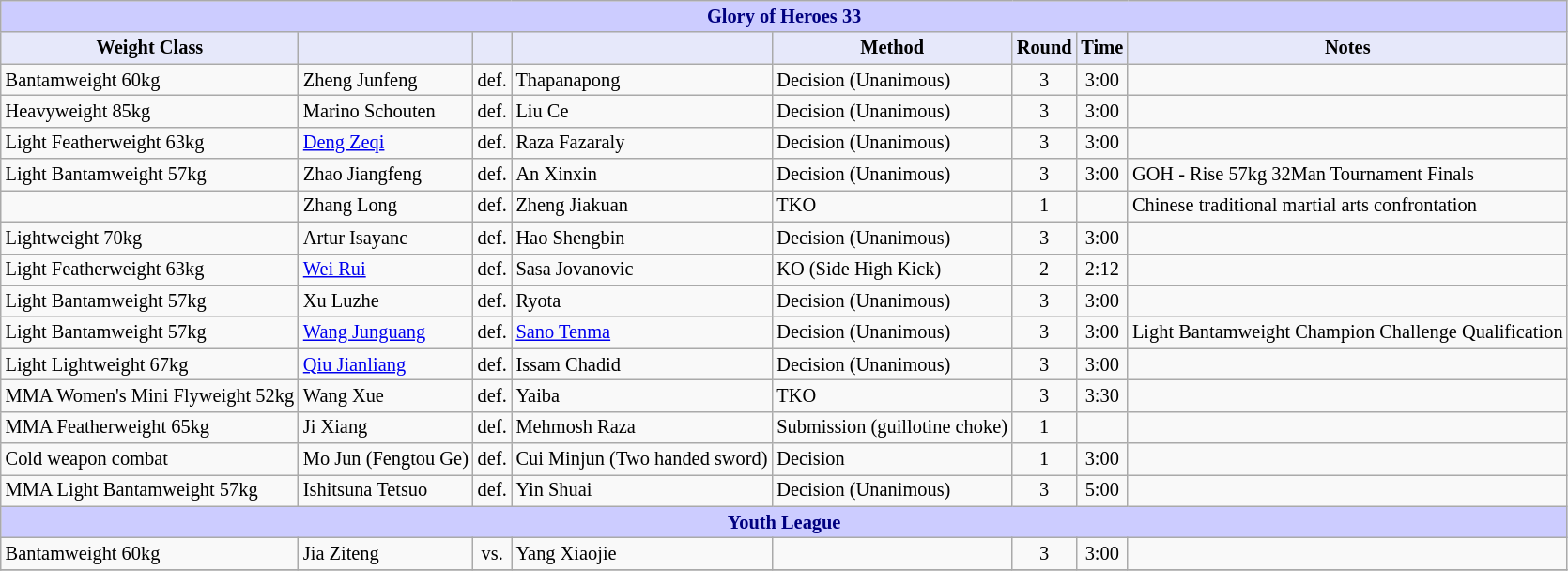<table class="wikitable" style="font-size: 85%;">
<tr>
<th colspan="8" style="background-color: #ccf; color: #000080; text-align: center;"><strong>Glory of Heroes 33</strong></th>
</tr>
<tr>
<th colspan="1" style="background-color: #E6E8FA; color: #000000; text-align: center;">Weight Class</th>
<th colspan="1" style="background-color: #E6E8FA; color: #000000; text-align: center;"></th>
<th colspan="1" style="background-color: #E6E8FA; color: #000000; text-align: center;"></th>
<th colspan="1" style="background-color: #E6E8FA; color: #000000; text-align: center;"></th>
<th colspan="1" style="background-color: #E6E8FA; color: #000000; text-align: center;">Method</th>
<th colspan="1" style="background-color: #E6E8FA; color: #000000; text-align: center;">Round</th>
<th colspan="1" style="background-color: #E6E8FA; color: #000000; text-align: center;">Time</th>
<th colspan="1" style="background-color: #E6E8FA; color: #000000; text-align: center;">Notes</th>
</tr>
<tr>
<td>Bantamweight 60kg</td>
<td> Zheng Junfeng</td>
<td align=center>def.</td>
<td> Thapanapong</td>
<td>Decision (Unanimous)</td>
<td align=center>3</td>
<td align=center>3:00</td>
<td></td>
</tr>
<tr>
<td>Heavyweight 85kg</td>
<td> Marino Schouten</td>
<td align=center>def.</td>
<td> Liu Ce</td>
<td>Decision (Unanimous)</td>
<td align=center>3</td>
<td align=center>3:00</td>
<td></td>
</tr>
<tr>
<td>Light Featherweight 63kg</td>
<td> <a href='#'>Deng Zeqi</a></td>
<td align=center>def.</td>
<td> Raza Fazaraly</td>
<td>Decision (Unanimous)</td>
<td align=center>3</td>
<td align=center>3:00</td>
<td></td>
</tr>
<tr>
<td>Light Bantamweight 57kg</td>
<td> Zhao Jiangfeng</td>
<td align=center>def.</td>
<td> An Xinxin</td>
<td>Decision (Unanimous)</td>
<td align=center>3</td>
<td align=center>3:00</td>
<td>GOH - Rise 57kg 32Man Tournament Finals</td>
</tr>
<tr>
<td></td>
<td> Zhang Long</td>
<td align=center>def.</td>
<td> Zheng Jiakuan</td>
<td>TKO</td>
<td align=center>1</td>
<td align=center></td>
<td>Chinese traditional martial arts confrontation</td>
</tr>
<tr>
<td>Lightweight 70kg</td>
<td> Artur Isayanc</td>
<td align=center>def.</td>
<td> Hao Shengbin</td>
<td>Decision (Unanimous)</td>
<td align=center>3</td>
<td align=center>3:00</td>
<td></td>
</tr>
<tr>
<td>Light Featherweight 63kg</td>
<td> <a href='#'>Wei Rui</a></td>
<td align=center>def.</td>
<td> Sasa Jovanovic</td>
<td>KO (Side High Kick)</td>
<td align=center>2</td>
<td align=center>2:12</td>
<td></td>
</tr>
<tr>
<td>Light Bantamweight 57kg</td>
<td> Xu Luzhe</td>
<td align=center>def.</td>
<td> Ryota</td>
<td>Decision (Unanimous)</td>
<td align=center>3</td>
<td align=center>3:00</td>
<td></td>
</tr>
<tr>
<td>Light Bantamweight 57kg</td>
<td> <a href='#'>Wang Junguang</a></td>
<td align=center>def.</td>
<td> <a href='#'>Sano Tenma</a></td>
<td>Decision (Unanimous)</td>
<td align=center>3</td>
<td align=center>3:00</td>
<td>Light Bantamweight Champion Challenge Qualification</td>
</tr>
<tr>
<td>Light Lightweight 67kg</td>
<td> <a href='#'>Qiu Jianliang</a></td>
<td align=center>def.</td>
<td> Issam Chadid</td>
<td>Decision (Unanimous)</td>
<td align=center>3</td>
<td align=center>3:00</td>
<td></td>
</tr>
<tr>
<td>MMA Women's Mini Flyweight 52kg</td>
<td> Wang Xue</td>
<td align=center>def.</td>
<td> Yaiba</td>
<td>TKO</td>
<td align=center>3</td>
<td align=center>3:30</td>
<td></td>
</tr>
<tr>
<td>MMA Featherweight 65kg</td>
<td> Ji Xiang</td>
<td align=center>def.</td>
<td> Mehmosh Raza</td>
<td>Submission (guillotine choke)</td>
<td align=center>1</td>
<td align=center></td>
<td></td>
</tr>
<tr>
<td>Cold weapon combat</td>
<td> Mo Jun (Fengtou Ge)</td>
<td align=center>def.</td>
<td> Cui Minjun (Two handed sword)</td>
<td>Decision</td>
<td align=center>1</td>
<td align=center>3:00</td>
<td></td>
</tr>
<tr>
<td>MMA Light Bantamweight 57kg</td>
<td> Ishitsuna Tetsuo</td>
<td align=center>def.</td>
<td> Yin Shuai</td>
<td>Decision (Unanimous)</td>
<td align=center>3</td>
<td align=center>5:00</td>
<td></td>
</tr>
<tr>
<th colspan="8" style="background-color: #ccf; color: #000080; text-align: center;"><strong>Youth League</strong></th>
</tr>
<tr>
<td>Bantamweight 60kg</td>
<td> Jia Ziteng</td>
<td align=center>vs.</td>
<td> Yang Xiaojie</td>
<td></td>
<td align=center>3</td>
<td align=center>3:00</td>
<td></td>
</tr>
<tr>
</tr>
</table>
